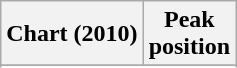<table class="wikitable sortable plainrowheaders" style="text-align:center">
<tr>
<th scope="col">Chart (2010)</th>
<th scope="col">Peak<br>position</th>
</tr>
<tr>
</tr>
<tr>
</tr>
<tr>
</tr>
</table>
